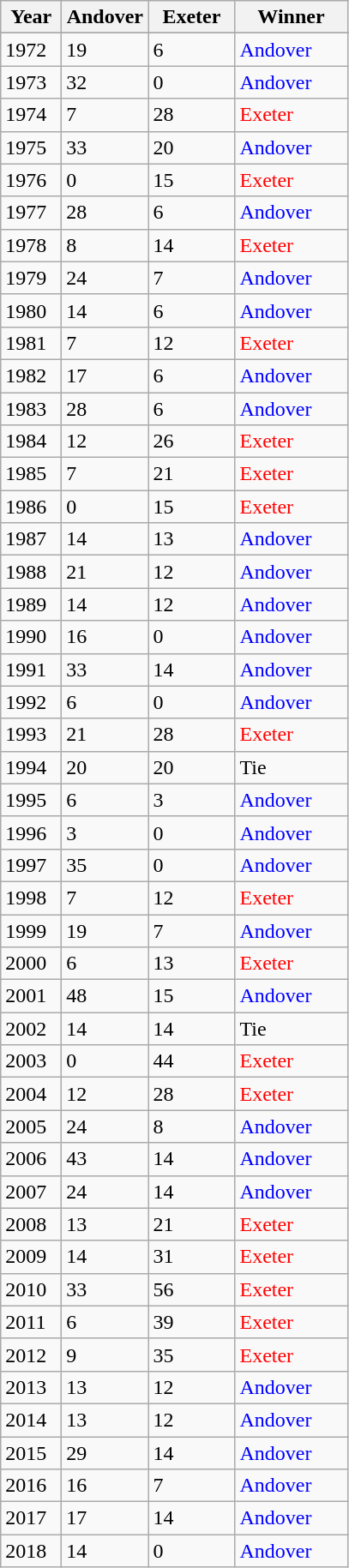<table class=wikitable>
<tr>
<th width="40">Year</th>
<th width="60">Andover</th>
<th width="60">Exeter</th>
<th width="80">Winner</th>
</tr>
<tr>
</tr>
<tr>
<td>1972</td>
<td>19</td>
<td>6</td>
<td style="color:blue">Andover</td>
</tr>
<tr>
<td>1973</td>
<td>32</td>
<td>0</td>
<td style="color:blue">Andover</td>
</tr>
<tr>
<td>1974</td>
<td>7</td>
<td>28</td>
<td style="color:red">Exeter</td>
</tr>
<tr>
<td>1975</td>
<td>33</td>
<td>20</td>
<td style="color:blue">Andover</td>
</tr>
<tr>
<td>1976</td>
<td>0</td>
<td>15</td>
<td style="color:red">Exeter</td>
</tr>
<tr>
<td>1977</td>
<td>28</td>
<td>6</td>
<td style="color:blue">Andover</td>
</tr>
<tr>
<td>1978</td>
<td>8</td>
<td>14</td>
<td style="color:red">Exeter</td>
</tr>
<tr>
<td>1979</td>
<td>24</td>
<td>7</td>
<td style="color:blue">Andover</td>
</tr>
<tr>
<td>1980</td>
<td>14</td>
<td>6</td>
<td style="color:blue">Andover</td>
</tr>
<tr>
<td>1981</td>
<td>7</td>
<td>12</td>
<td style="color:red">Exeter</td>
</tr>
<tr>
<td>1982</td>
<td>17</td>
<td>6</td>
<td style="color:blue">Andover</td>
</tr>
<tr>
<td>1983</td>
<td>28</td>
<td>6</td>
<td style="color:blue">Andover</td>
</tr>
<tr>
<td>1984</td>
<td>12</td>
<td>26</td>
<td style="color:red">Exeter</td>
</tr>
<tr>
<td>1985</td>
<td>7</td>
<td>21</td>
<td style="color:red">Exeter</td>
</tr>
<tr>
<td>1986</td>
<td>0</td>
<td>15</td>
<td style="color:red">Exeter</td>
</tr>
<tr>
<td>1987</td>
<td>14</td>
<td>13</td>
<td style="color:blue">Andover</td>
</tr>
<tr>
<td>1988</td>
<td>21</td>
<td>12</td>
<td style="color:blue">Andover</td>
</tr>
<tr>
<td>1989</td>
<td>14</td>
<td>12</td>
<td style="color:blue">Andover</td>
</tr>
<tr>
<td>1990</td>
<td>16</td>
<td>0</td>
<td style="color:blue">Andover</td>
</tr>
<tr>
<td>1991</td>
<td>33</td>
<td>14</td>
<td style="color:blue">Andover</td>
</tr>
<tr>
<td>1992</td>
<td>6</td>
<td>0</td>
<td style="color:blue">Andover</td>
</tr>
<tr>
<td>1993</td>
<td>21</td>
<td>28</td>
<td style="color:red">Exeter</td>
</tr>
<tr>
<td>1994</td>
<td>20</td>
<td>20</td>
<td>Tie</td>
</tr>
<tr>
<td>1995</td>
<td>6</td>
<td>3</td>
<td style="color:blue">Andover</td>
</tr>
<tr>
<td>1996</td>
<td>3</td>
<td>0</td>
<td style="color:blue">Andover</td>
</tr>
<tr>
<td>1997</td>
<td>35</td>
<td>0</td>
<td style="color:blue">Andover</td>
</tr>
<tr>
<td>1998</td>
<td>7</td>
<td>12</td>
<td style="color:red">Exeter</td>
</tr>
<tr>
<td>1999</td>
<td>19</td>
<td>7</td>
<td style="color:blue">Andover</td>
</tr>
<tr>
<td>2000</td>
<td>6</td>
<td>13</td>
<td style="color:red">Exeter</td>
</tr>
<tr>
<td>2001</td>
<td>48</td>
<td>15</td>
<td style="color:blue">Andover</td>
</tr>
<tr>
<td>2002</td>
<td>14</td>
<td>14</td>
<td>Tie</td>
</tr>
<tr>
<td>2003</td>
<td>0</td>
<td>44</td>
<td style="color:red">Exeter</td>
</tr>
<tr>
<td>2004</td>
<td>12</td>
<td>28</td>
<td style="color:red">Exeter</td>
</tr>
<tr>
<td>2005</td>
<td>24</td>
<td>8</td>
<td style="color:blue">Andover</td>
</tr>
<tr>
<td>2006</td>
<td>43</td>
<td>14</td>
<td style="color:blue">Andover</td>
</tr>
<tr>
<td>2007</td>
<td>24</td>
<td>14</td>
<td style="color:blue">Andover</td>
</tr>
<tr>
<td>2008</td>
<td>13</td>
<td>21</td>
<td style="color:red">Exeter</td>
</tr>
<tr>
<td>2009</td>
<td>14</td>
<td>31</td>
<td style="color:red">Exeter</td>
</tr>
<tr>
<td>2010</td>
<td>33</td>
<td>56</td>
<td style="color:red">Exeter</td>
</tr>
<tr>
<td>2011</td>
<td>6</td>
<td>39</td>
<td style="color:red">Exeter</td>
</tr>
<tr>
<td>2012</td>
<td>9</td>
<td>35</td>
<td style="color:red">Exeter</td>
</tr>
<tr>
<td>2013</td>
<td>13</td>
<td>12</td>
<td style="color:blue">Andover</td>
</tr>
<tr>
<td>2014</td>
<td>13</td>
<td>12</td>
<td style="color:blue">Andover</td>
</tr>
<tr>
<td>2015</td>
<td>29</td>
<td>14</td>
<td style="color:blue">Andover</td>
</tr>
<tr>
<td>2016</td>
<td>16</td>
<td>7</td>
<td style="color:blue">Andover</td>
</tr>
<tr>
<td>2017</td>
<td>17</td>
<td>14</td>
<td style="color:blue">Andover</td>
</tr>
<tr>
<td>2018</td>
<td>14</td>
<td>0</td>
<td style="color:blue">Andover</td>
</tr>
</table>
